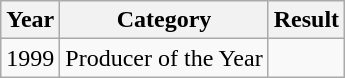<table class="wikitable">
<tr>
<th>Year</th>
<th>Category</th>
<th>Result</th>
</tr>
<tr>
<td rowspan="1">1999</td>
<td>Producer of the Year</td>
<td></td>
</tr>
</table>
